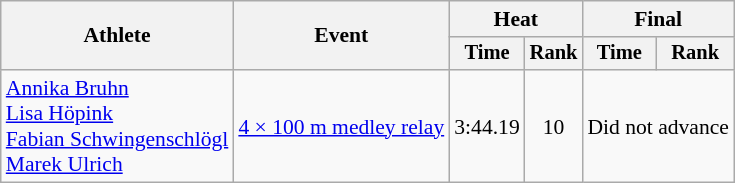<table class=wikitable style="font-size:90%">
<tr>
<th rowspan="2">Athlete</th>
<th rowspan="2">Event</th>
<th colspan="2">Heat</th>
<th colspan="2">Final</th>
</tr>
<tr style="font-size:95%">
<th>Time</th>
<th>Rank</th>
<th>Time</th>
<th>Rank</th>
</tr>
<tr align=center>
<td align=left><a href='#'>Annika Bruhn</a><br><a href='#'>Lisa Höpink</a><br><a href='#'>Fabian Schwingenschlögl</a><br><a href='#'>Marek Ulrich</a></td>
<td align=left><a href='#'>4 × 100 m medley relay</a></td>
<td>3:44.19</td>
<td>10</td>
<td colspan="2">Did not advance</td>
</tr>
</table>
